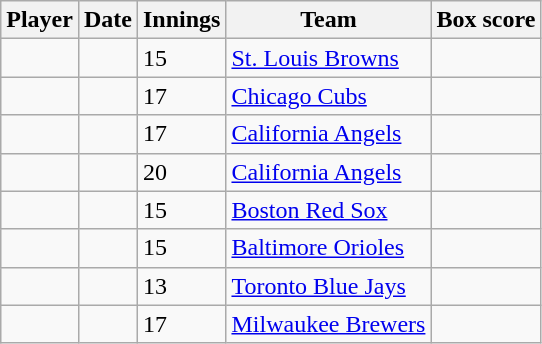<table class="wikitable sortable">
<tr>
<th>Player</th>
<th>Date</th>
<th>Innings</th>
<th>Team</th>
<th>Box score</th>
</tr>
<tr>
<td></td>
<td></td>
<td>15</td>
<td><a href='#'>St. Louis Browns</a></td>
<td></td>
</tr>
<tr>
<td></td>
<td></td>
<td>17</td>
<td><a href='#'>Chicago Cubs</a></td>
<td></td>
</tr>
<tr>
<td></td>
<td></td>
<td>17</td>
<td><a href='#'>California Angels</a></td>
<td></td>
</tr>
<tr>
<td></td>
<td></td>
<td>20</td>
<td><a href='#'>California Angels</a></td>
<td></td>
</tr>
<tr>
<td></td>
<td></td>
<td>15</td>
<td><a href='#'>Boston Red Sox</a></td>
<td></td>
</tr>
<tr>
<td></td>
<td></td>
<td>15</td>
<td><a href='#'>Baltimore Orioles</a></td>
<td></td>
</tr>
<tr>
<td></td>
<td></td>
<td>13</td>
<td><a href='#'>Toronto Blue Jays</a></td>
<td></td>
</tr>
<tr>
<td></td>
<td></td>
<td>17</td>
<td><a href='#'>Milwaukee Brewers</a></td>
<td></td>
</tr>
</table>
